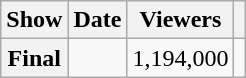<table class="wikitable plainrowheaders sortable" style="text-align:center">
<tr>
<th scope="col">Show</th>
<th scope="col">Date</th>
<th scope="col">Viewers</th>
<th scope="col" class="unsortable"></th>
</tr>
<tr>
<th scope="row">Final</th>
<td></td>
<td>1,194,000</td>
<td></td>
</tr>
</table>
